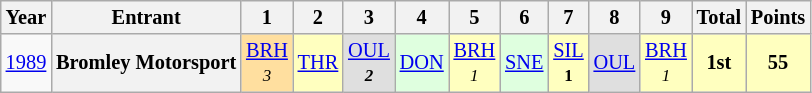<table class="wikitable" style="text-align:center; font-size:85%">
<tr>
<th>Year</th>
<th>Entrant</th>
<th>1</th>
<th>2</th>
<th>3</th>
<th>4</th>
<th>5</th>
<th>6</th>
<th>7</th>
<th>8</th>
<th>9</th>
<th>Total</th>
<th>Points</th>
</tr>
<tr>
<td><a href='#'>1989</a></td>
<th nowrap>Bromley Motorsport</th>
<td style="background:#ffdf9f;"><a href='#'>BRH</a><br><small><em>3</em></small></td>
<td style="background:#ffffbf;"><a href='#'>THR</a><br></td>
<td style="background:#dfdfdf;"><a href='#'>OUL</a><br><small><strong><em>2</em></strong></small></td>
<td style="background:#dfffdf;"><a href='#'>DON</a><br></td>
<td style="background:#ffffbf;"><a href='#'>BRH</a><br><small><em>1</em></small></td>
<td style="background:#dfffdf;"><a href='#'>SNE</a><br></td>
<td style="background:#ffffbf;"><a href='#'>SIL</a><br><small><strong>1</strong></small></td>
<td style="background:#dfdfdf;"><a href='#'>OUL</a><br></td>
<td style="background:#ffffbf;"><a href='#'>BRH</a><br><small><em>1</em></small></td>
<td style="background:#ffffbf;"><strong>1st</strong></td>
<td style="background:#ffffbf;"><strong>55</strong></td>
</tr>
</table>
